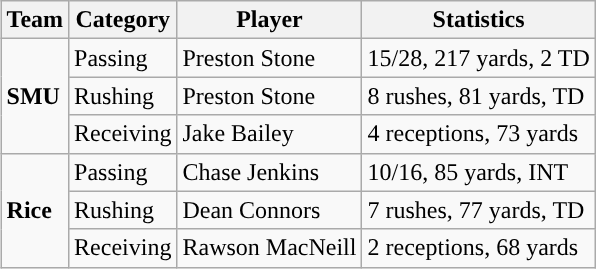<table class="wikitable" style="float: right;">
<tr>
<th>Team</th>
<th>Category</th>
<th>Player</th>
<th>Statistics</th>
</tr>
<tr>
<td rowspan=3><strong>SMU</strong></td>
<td>Passing</td>
<td>Preston Stone</td>
<td>15/28, 217 yards, 2 TD</td>
</tr>
<tr>
<td>Rushing</td>
<td>Preston Stone</td>
<td>8 rushes, 81 yards, TD</td>
</tr>
<tr>
<td>Receiving</td>
<td>Jake Bailey</td>
<td>4 receptions, 73 yards</td>
</tr>
<tr>
<td rowspan=3><strong>Rice</strong></td>
<td>Passing</td>
<td>Chase Jenkins</td>
<td>10/16, 85 yards, INT</td>
</tr>
<tr>
<td>Rushing</td>
<td>Dean Connors</td>
<td>7 rushes, 77 yards, TD</td>
</tr>
<tr>
<td>Receiving</td>
<td>Rawson MacNeill</td>
<td>2 receptions, 68 yards</td>
</tr>
</table>
